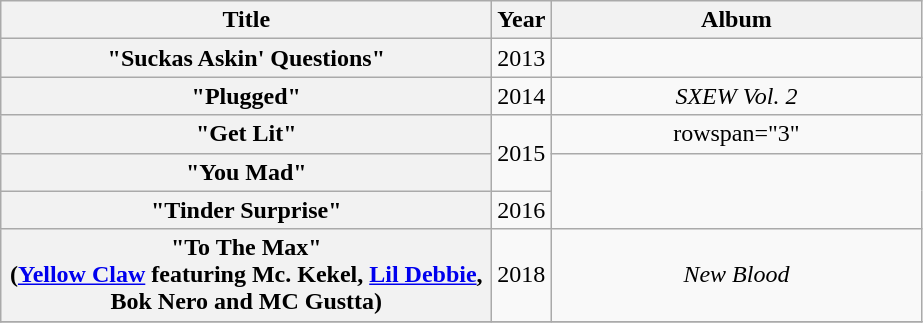<table class="wikitable plainrowheaders" style="text-align:center;">
<tr>
<th scope="col" style="width:20em;">Title</th>
<th scope="col" style="width:1em;">Year</th>
<th scope="col" style="width:15em;">Album</th>
</tr>
<tr>
<th scope="row">"Suckas Askin' Questions"<br></th>
<td>2013</td>
<td></td>
</tr>
<tr>
<th scope="row">"Plugged"<br></th>
<td>2014</td>
<td><em>SXEW Vol. 2</em></td>
</tr>
<tr>
<th scope="row">"Get Lit"<br></th>
<td rowspan="2">2015</td>
<td>rowspan="3" </td>
</tr>
<tr>
<th scope="row">"You Mad"<br></th>
</tr>
<tr>
<th scope="row">"Tinder Surprise"<br></th>
<td rowspan="1">2016</td>
</tr>
<tr>
<th scope="row">"To The Max" <br><span>(<a href='#'>Yellow Claw</a> featuring Mc. Kekel, <a href='#'>Lil Debbie</a>, Bok Nero and MC Gustta)</span></th>
<td>2018</td>
<td><em>New Blood</em></td>
</tr>
<tr>
</tr>
</table>
